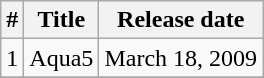<table class="wikitable" style="text-align:center">
<tr>
<th>#</th>
<th>Title</th>
<th>Release date</th>
</tr>
<tr>
<td>1</td>
<td>Aqua5</td>
<td>March 18, 2009</td>
</tr>
<tr>
</tr>
</table>
